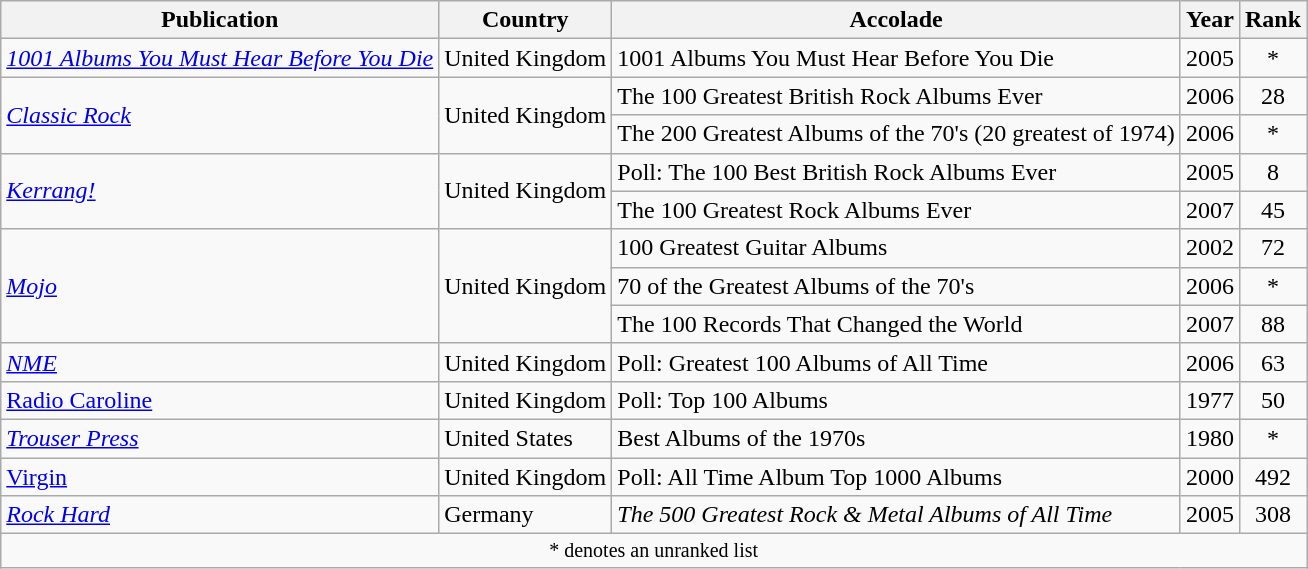<table class="wikitable">
<tr>
<th>Publication</th>
<th>Country</th>
<th>Accolade</th>
<th>Year</th>
<th>Rank</th>
</tr>
<tr>
<td><em><a href='#'>1001 Albums You Must Hear Before You Die</a></em></td>
<td>United Kingdom</td>
<td>1001 Albums You Must Hear Before You Die</td>
<td>2005</td>
<td style="text-align:center;">*</td>
</tr>
<tr>
<td rowspan=2><em><a href='#'>Classic Rock</a></em></td>
<td rowspan=2>United Kingdom</td>
<td>The 100 Greatest British Rock Albums Ever</td>
<td>2006</td>
<td style="text-align:center;">28</td>
</tr>
<tr>
<td>The 200 Greatest Albums of the 70's (20 greatest of 1974)</td>
<td>2006</td>
<td style="text-align:center;">*</td>
</tr>
<tr>
<td rowspan=2><em><a href='#'>Kerrang!</a></em></td>
<td rowspan=2>United Kingdom</td>
<td>Poll: The 100 Best British Rock Albums Ever</td>
<td>2005</td>
<td style="text-align:center;">8</td>
</tr>
<tr>
<td>The 100 Greatest Rock Albums Ever</td>
<td>2007</td>
<td style="text-align:center;">45</td>
</tr>
<tr>
<td rowspan=3><em><a href='#'>Mojo</a></em></td>
<td rowspan=3>United Kingdom</td>
<td>100 Greatest Guitar Albums</td>
<td>2002</td>
<td style="text-align:center;">72</td>
</tr>
<tr>
<td>70 of the Greatest Albums of the 70's</td>
<td>2006</td>
<td style="text-align:center;">*</td>
</tr>
<tr>
<td>The 100 Records That Changed the World</td>
<td>2007</td>
<td style="text-align:center;">88</td>
</tr>
<tr>
<td><em><a href='#'>NME</a></em></td>
<td>United Kingdom</td>
<td>Poll: Greatest 100 Albums of All Time</td>
<td>2006</td>
<td style="text-align:center;">63</td>
</tr>
<tr>
<td><a href='#'>Radio Caroline</a></td>
<td>United Kingdom</td>
<td>Poll: Top 100 Albums</td>
<td>1977</td>
<td style="text-align:center;">50</td>
</tr>
<tr>
<td><em><a href='#'>Trouser Press</a></em></td>
<td>United States</td>
<td>Best Albums of the 1970s</td>
<td>1980</td>
<td style="text-align:center;">*</td>
</tr>
<tr>
<td><a href='#'>Virgin</a></td>
<td>United Kingdom</td>
<td>Poll: All Time Album Top 1000 Albums</td>
<td>2000</td>
<td style="text-align:center;">492</td>
</tr>
<tr>
<td><em><a href='#'>Rock Hard</a></em></td>
<td>Germany</td>
<td><em>The 500 Greatest Rock & Metal Albums of All Time</em></td>
<td>2005</td>
<td style="text-align:center;">308</td>
</tr>
<tr>
<td colspan="5" style="text-align:center; font-size:10pt;">* denotes an unranked list</td>
</tr>
</table>
